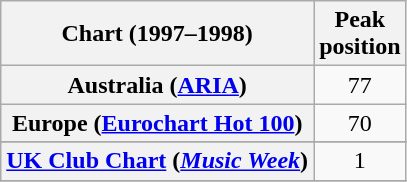<table class="wikitable sortable plainrowheaders" style="text-align:center">
<tr>
<th>Chart (1997–1998)</th>
<th>Peak<br>position</th>
</tr>
<tr>
<th scope="row">Australia (<a href='#'>ARIA</a>)</th>
<td>77</td>
</tr>
<tr>
<th scope="row">Europe (<a href='#'>Eurochart Hot 100</a>)</th>
<td>70</td>
</tr>
<tr>
</tr>
<tr>
</tr>
<tr>
</tr>
<tr>
</tr>
<tr>
<th scope="row"><a href='#'>UK Club Chart</a> (<em><a href='#'>Music Week</a></em>)</th>
<td>1</td>
</tr>
<tr>
</tr>
</table>
